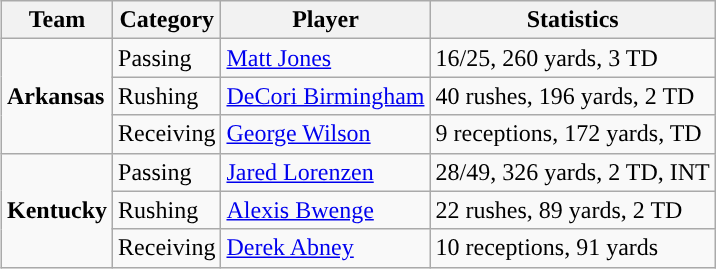<table class="wikitable" style="float: right;">
<tr>
<th>Team</th>
<th>Category</th>
<th>Player</th>
<th>Statistics</th>
</tr>
<tr>
<td rowspan=3><strong>Arkansas</strong></td>
<td>Passing</td>
<td><a href='#'>Matt Jones</a></td>
<td>16/25, 260 yards, 3 TD</td>
</tr>
<tr>
<td>Rushing</td>
<td><a href='#'>DeCori Birmingham</a></td>
<td>40 rushes, 196 yards, 2 TD</td>
</tr>
<tr>
<td>Receiving</td>
<td><a href='#'>George Wilson</a></td>
<td>9 receptions, 172 yards, TD</td>
</tr>
<tr>
<td rowspan=3><strong>Kentucky</strong></td>
<td>Passing</td>
<td><a href='#'>Jared Lorenzen</a></td>
<td>28/49, 326 yards, 2 TD, INT</td>
</tr>
<tr>
<td>Rushing</td>
<td><a href='#'>Alexis Bwenge</a></td>
<td>22 rushes, 89 yards, 2 TD</td>
</tr>
<tr>
<td>Receiving</td>
<td><a href='#'>Derek Abney</a></td>
<td>10 receptions, 91 yards</td>
</tr>
</table>
